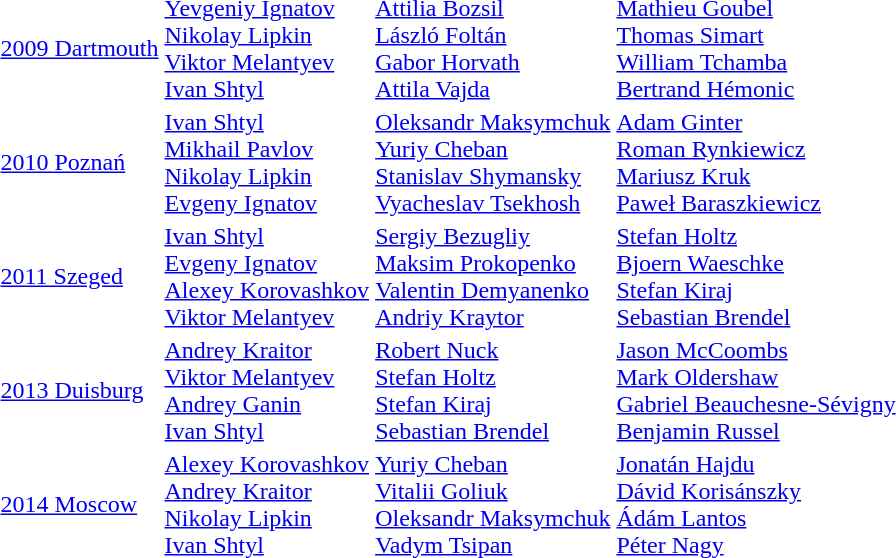<table>
<tr>
<td><a href='#'>2009 Dartmouth</a></td>
<td><a href='#'>Yevgeniy Ignatov</a><br><a href='#'>Nikolay Lipkin</a><br><a href='#'>Viktor Melantyev</a><br><a href='#'>Ivan Shtyl</a><br></td>
<td><a href='#'>Attilia Bozsil</a><br><a href='#'>László Foltán</a><br><a href='#'>Gabor Horvath</a><br><a href='#'>Attila Vajda</a><br></td>
<td><a href='#'>Mathieu Goubel</a><br><a href='#'>Thomas Simart</a><br><a href='#'>William Tchamba</a><br><a href='#'>Bertrand Hémonic</a><br></td>
</tr>
<tr>
<td><a href='#'>2010 Poznań</a></td>
<td><a href='#'>Ivan Shtyl</a><br><a href='#'>Mikhail Pavlov</a><br><a href='#'>Nikolay Lipkin</a><br><a href='#'>Evgeny Ignatov</a><br></td>
<td><a href='#'>Oleksandr Maksymchuk</a><br><a href='#'>Yuriy Cheban</a><br><a href='#'>Stanislav Shymansky</a><br><a href='#'>Vyacheslav Tsekhosh</a><br></td>
<td><a href='#'>Adam Ginter</a><br><a href='#'>Roman Rynkiewicz</a><br><a href='#'>Mariusz Kruk</a><br><a href='#'>Paweł Baraszkiewicz</a><br></td>
</tr>
<tr>
<td><a href='#'>2011 Szeged</a></td>
<td><a href='#'>Ivan Shtyl</a><br><a href='#'>Evgeny Ignatov</a><br><a href='#'>Alexey Korovashkov</a><br><a href='#'>Viktor Melantyev</a><br></td>
<td><a href='#'>Sergiy Bezugliy</a><br><a href='#'>Maksim Prokopenko</a><br><a href='#'>Valentin Demyanenko</a><br><a href='#'>Andriy Kraytor</a><br></td>
<td><a href='#'>Stefan Holtz</a><br><a href='#'>Bjoern Waeschke</a><br><a href='#'>Stefan Kiraj</a><br><a href='#'>Sebastian Brendel</a><br></td>
</tr>
<tr>
<td><a href='#'>2013 Duisburg</a></td>
<td><a href='#'>Andrey Kraitor</a><br><a href='#'>Viktor Melantyev</a><br><a href='#'>Andrey Ganin</a><br><a href='#'>Ivan Shtyl</a><br></td>
<td><a href='#'>Robert Nuck</a><br><a href='#'>Stefan Holtz</a><br><a href='#'>Stefan Kiraj</a><br><a href='#'>Sebastian Brendel</a><br></td>
<td><a href='#'>Jason McCoombs</a><br><a href='#'>Mark Oldershaw</a><br><a href='#'>Gabriel Beauchesne-Sévigny</a><br><a href='#'>Benjamin Russel</a><br></td>
</tr>
<tr>
<td><a href='#'>2014 Moscow</a></td>
<td><a href='#'>Alexey Korovashkov</a><br><a href='#'>Andrey Kraitor</a><br><a href='#'>Nikolay Lipkin</a><br><a href='#'>Ivan Shtyl</a><br></td>
<td><a href='#'>Yuriy Cheban</a><br><a href='#'>Vitalii Goliuk</a><br><a href='#'>Oleksandr Maksymchuk</a><br><a href='#'>Vadym Tsipan</a><br></td>
<td><a href='#'>Jonatán Hajdu</a><br><a href='#'>Dávid Korisánszky</a><br><a href='#'>Ádám Lantos</a><br><a href='#'>Péter Nagy</a><br></td>
</tr>
</table>
